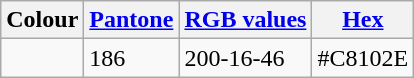<table class="wikitable">
<tr>
<th>Colour</th>
<th><a href='#'>Pantone</a></th>
<th><a href='#'>RGB values</a></th>
<th><a href='#'>Hex</a></th>
</tr>
<tr>
<td nowrap></td>
<td>186</td>
<td>200-16-46</td>
<td>#C8102E</td>
</tr>
</table>
